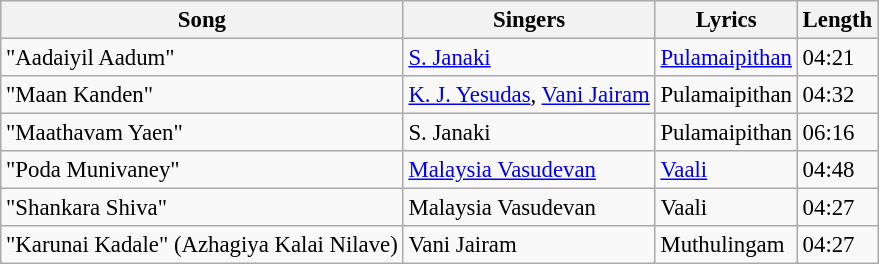<table class="wikitable" style="font-size:95%;">
<tr>
<th>Song</th>
<th>Singers</th>
<th>Lyrics</th>
<th>Length</th>
</tr>
<tr>
<td>"Aadaiyil Aadum"</td>
<td><a href='#'>S. Janaki</a></td>
<td><a href='#'>Pulamaipithan</a></td>
<td>04:21</td>
</tr>
<tr>
<td>"Maan Kanden"</td>
<td><a href='#'>K. J. Yesudas</a>, <a href='#'>Vani Jairam</a></td>
<td>Pulamaipithan</td>
<td>04:32</td>
</tr>
<tr>
<td>"Maathavam Yaen"</td>
<td>S. Janaki</td>
<td>Pulamaipithan</td>
<td>06:16</td>
</tr>
<tr>
<td>"Poda Munivaney"</td>
<td><a href='#'>Malaysia Vasudevan</a></td>
<td><a href='#'>Vaali</a></td>
<td>04:48</td>
</tr>
<tr>
<td>"Shankara Shiva"</td>
<td>Malaysia Vasudevan</td>
<td>Vaali</td>
<td>04:27</td>
</tr>
<tr>
<td>"Karunai Kadale" (Azhagiya Kalai Nilave)</td>
<td>Vani Jairam</td>
<td>Muthulingam</td>
<td>04:27</td>
</tr>
</table>
